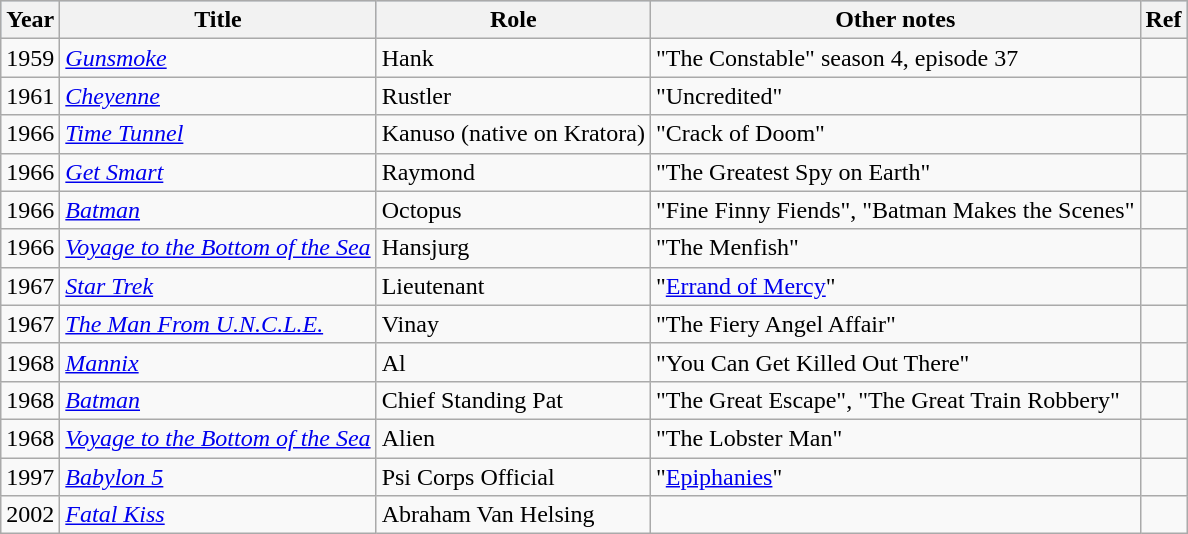<table class="wikitable">
<tr style="background:#b0c4de; text-align:center;">
<th>Year</th>
<th>Title</th>
<th>Role</th>
<th>Other notes</th>
<th>Ref</th>
</tr>
<tr>
<td>1959</td>
<td><em><a href='#'>Gunsmoke</a></em></td>
<td>Hank</td>
<td>"The Constable" season 4, episode 37</td>
<td></td>
</tr>
<tr>
<td>1961</td>
<td><em><a href='#'>Cheyenne</a></em></td>
<td>Rustler</td>
<td>"Uncredited"</td>
<td></td>
</tr>
<tr>
<td>1966</td>
<td><em><a href='#'>Time Tunnel</a></em></td>
<td>Kanuso (native on Kratora)</td>
<td>"Crack of Doom"</td>
<td></td>
</tr>
<tr>
<td>1966</td>
<td><em><a href='#'>Get Smart</a></em></td>
<td>Raymond</td>
<td>"The Greatest Spy on Earth"</td>
<td></td>
</tr>
<tr>
<td>1966</td>
<td><em><a href='#'>Batman</a></em></td>
<td>Octopus</td>
<td>"Fine Finny Fiends", "Batman Makes the Scenes"</td>
<td></td>
</tr>
<tr>
<td>1966</td>
<td><em><a href='#'>Voyage to the Bottom of the Sea</a></em></td>
<td>Hansjurg</td>
<td>"The Menfish"</td>
<td></td>
</tr>
<tr>
<td>1967</td>
<td><em><a href='#'>Star Trek</a></em></td>
<td>Lieutenant</td>
<td>"<a href='#'>Errand of Mercy</a>"</td>
<td></td>
</tr>
<tr>
<td>1967</td>
<td><em><a href='#'>The Man From U.N.C.L.E.</a></em></td>
<td>Vinay</td>
<td>"The Fiery Angel Affair"</td>
<td></td>
</tr>
<tr>
<td>1968</td>
<td><em><a href='#'>Mannix</a></em></td>
<td>Al</td>
<td>"You Can Get Killed Out There"</td>
<td></td>
</tr>
<tr>
<td>1968</td>
<td><em><a href='#'>Batman</a></em></td>
<td>Chief Standing Pat</td>
<td>"The Great Escape", "The Great Train Robbery"</td>
<td></td>
</tr>
<tr>
<td>1968</td>
<td><em><a href='#'>Voyage to the Bottom of the Sea</a></em></td>
<td>Alien</td>
<td>"The Lobster Man"</td>
<td></td>
</tr>
<tr>
<td>1997</td>
<td><em><a href='#'>Babylon 5</a></em></td>
<td>Psi Corps Official</td>
<td>"<a href='#'>Epiphanies</a>"</td>
<td></td>
</tr>
<tr>
<td>2002</td>
<td><em><a href='#'>Fatal Kiss</a></em></td>
<td>Abraham Van Helsing</td>
<td></td>
<td></td>
</tr>
</table>
